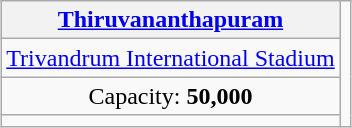<table class="wikitable" style="margin:1em auto; text-align:center">
<tr>
<th><a href='#'>Thiruvananthapuram</a></th>
<td rowspan="4"></td>
</tr>
<tr>
<td><a href='#'>Trivandrum International Stadium</a></td>
</tr>
<tr>
<td>Capacity: <strong>50,000</strong></td>
</tr>
<tr>
<td></td>
</tr>
</table>
